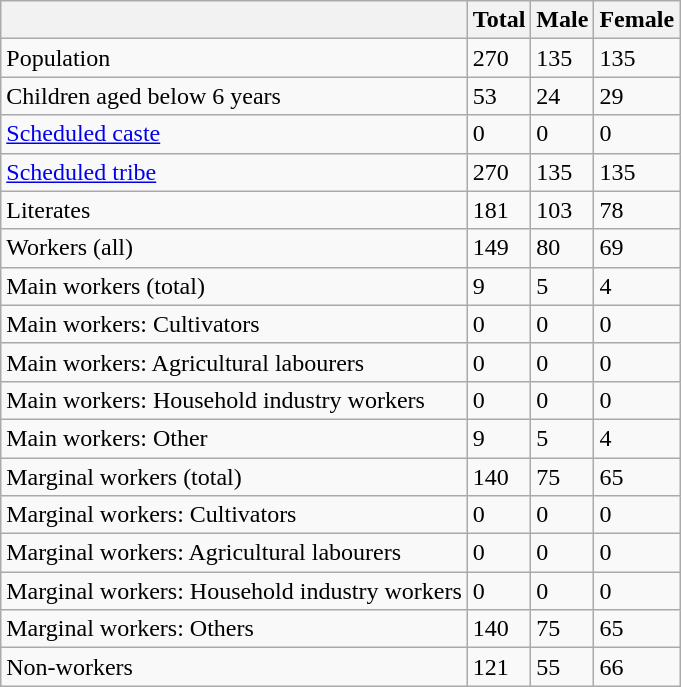<table class="wikitable sortable">
<tr>
<th></th>
<th>Total</th>
<th>Male</th>
<th>Female</th>
</tr>
<tr>
<td>Population</td>
<td>270</td>
<td>135</td>
<td>135</td>
</tr>
<tr>
<td>Children aged below 6 years</td>
<td>53</td>
<td>24</td>
<td>29</td>
</tr>
<tr>
<td><a href='#'>Scheduled caste</a></td>
<td>0</td>
<td>0</td>
<td>0</td>
</tr>
<tr>
<td><a href='#'>Scheduled tribe</a></td>
<td>270</td>
<td>135</td>
<td>135</td>
</tr>
<tr>
<td>Literates</td>
<td>181</td>
<td>103</td>
<td>78</td>
</tr>
<tr>
<td>Workers (all)</td>
<td>149</td>
<td>80</td>
<td>69</td>
</tr>
<tr>
<td>Main workers (total)</td>
<td>9</td>
<td>5</td>
<td>4</td>
</tr>
<tr>
<td>Main workers: Cultivators</td>
<td>0</td>
<td>0</td>
<td>0</td>
</tr>
<tr>
<td>Main workers: Agricultural labourers</td>
<td>0</td>
<td>0</td>
<td>0</td>
</tr>
<tr>
<td>Main workers: Household industry workers</td>
<td>0</td>
<td>0</td>
<td>0</td>
</tr>
<tr>
<td>Main workers: Other</td>
<td>9</td>
<td>5</td>
<td>4</td>
</tr>
<tr>
<td>Marginal workers (total)</td>
<td>140</td>
<td>75</td>
<td>65</td>
</tr>
<tr>
<td>Marginal workers: Cultivators</td>
<td>0</td>
<td>0</td>
<td>0</td>
</tr>
<tr>
<td>Marginal workers: Agricultural labourers</td>
<td>0</td>
<td>0</td>
<td>0</td>
</tr>
<tr>
<td>Marginal workers: Household industry workers</td>
<td>0</td>
<td>0</td>
<td>0</td>
</tr>
<tr>
<td>Marginal workers: Others</td>
<td>140</td>
<td>75</td>
<td>65</td>
</tr>
<tr>
<td>Non-workers</td>
<td>121</td>
<td>55</td>
<td>66</td>
</tr>
</table>
